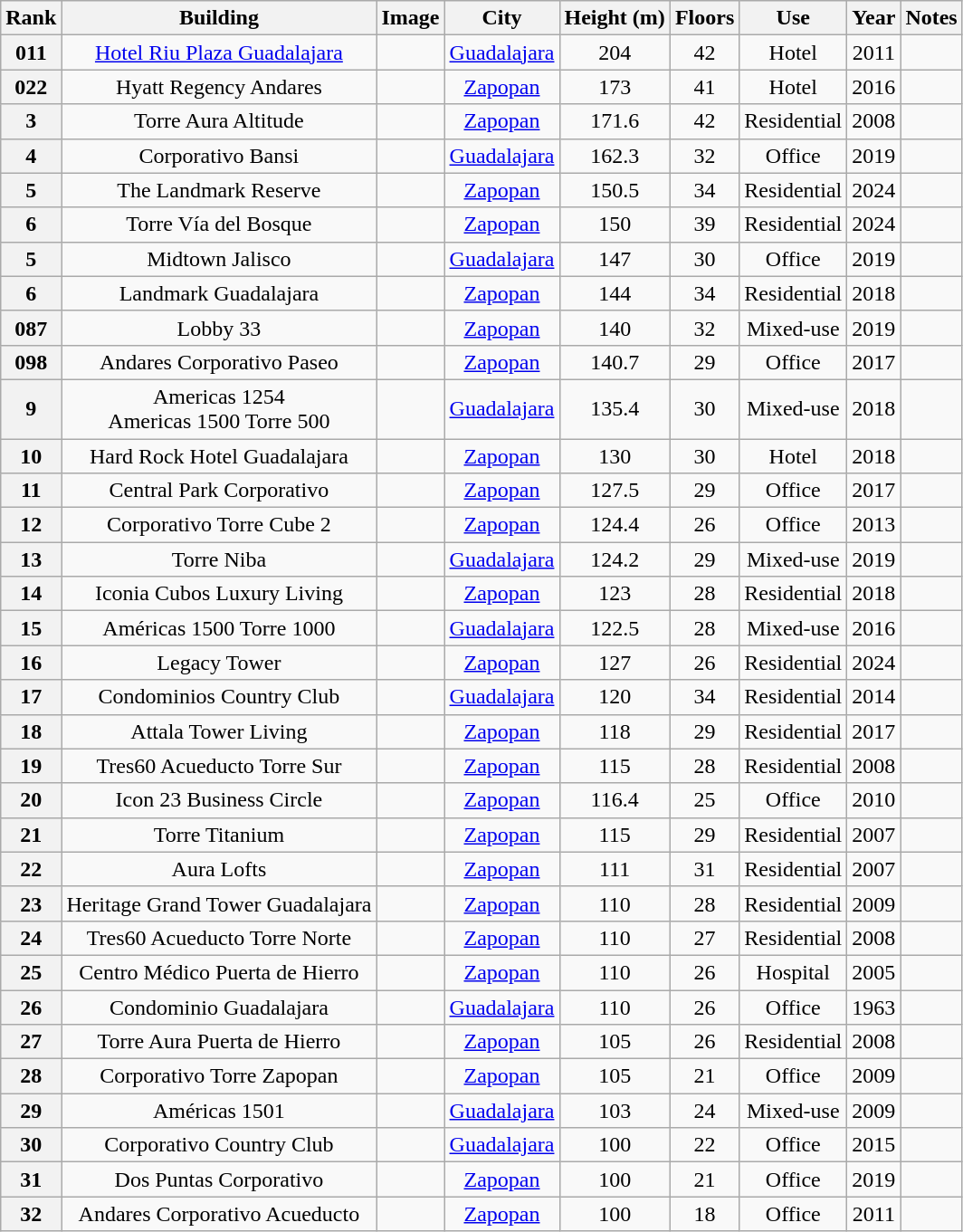<table class="sortable wikitable" style="text-align:center">
<tr>
<th>Rank</th>
<th>Building</th>
<th class="unsortable">Image</th>
<th>City</th>
<th>Height (m)</th>
<th>Floors</th>
<th>Use</th>
<th>Year</th>
<th class="unsortable">Notes</th>
</tr>
<tr>
<th><span>01</span>1</th>
<td><a href='#'>Hotel Riu Plaza Guadalajara</a></td>
<td></td>
<td><a href='#'>Guadalajara</a></td>
<td>204</td>
<td>42</td>
<td>Hotel</td>
<td>2011</td>
<td></td>
</tr>
<tr>
<th><span>02</span>2</th>
<td>Hyatt Regency Andares</td>
<td></td>
<td><a href='#'>Zapopan</a></td>
<td>173</td>
<td>41</td>
<td>Hotel</td>
<td>2016</td>
<td></td>
</tr>
<tr>
<th>3</th>
<td>Torre Aura Altitude</td>
<td></td>
<td><a href='#'>Zapopan</a></td>
<td>171.6</td>
<td>42</td>
<td>Residential</td>
<td>2008</td>
<td></td>
</tr>
<tr>
<th>4</th>
<td>Corporativo Bansi</td>
<td></td>
<td><a href='#'>Guadalajara</a></td>
<td>162.3</td>
<td>32</td>
<td>Office</td>
<td>2019</td>
<td></td>
</tr>
<tr>
<th>5</th>
<td>The Landmark Reserve</td>
<td></td>
<td><a href='#'>Zapopan</a></td>
<td>150.5</td>
<td>34</td>
<td>Residential</td>
<td>2024</td>
<td></td>
</tr>
<tr>
<th>6</th>
<td>Torre Vía del Bosque</td>
<td></td>
<td><a href='#'>Zapopan</a></td>
<td>150</td>
<td>39</td>
<td>Residential</td>
<td>2024</td>
<td></td>
</tr>
<tr>
<th>5</th>
<td>Midtown Jalisco</td>
<td></td>
<td><a href='#'>Guadalajara</a></td>
<td>147</td>
<td>30</td>
<td>Office</td>
<td>2019</td>
<td></td>
</tr>
<tr>
<th>6</th>
<td>Landmark Guadalajara</td>
<td></td>
<td><a href='#'>Zapopan</a></td>
<td>144</td>
<td>34</td>
<td>Residential</td>
<td>2018</td>
<td></td>
</tr>
<tr>
<th><span>08</span>7</th>
<td>Lobby 33</td>
<td></td>
<td><a href='#'>Zapopan</a></td>
<td>140</td>
<td>32</td>
<td>Mixed-use</td>
<td>2019</td>
<td></td>
</tr>
<tr>
<th><span>09</span>8</th>
<td>Andares Corporativo Paseo</td>
<td></td>
<td><a href='#'>Zapopan</a></td>
<td>140.7</td>
<td>29</td>
<td>Office</td>
<td>2017</td>
<td></td>
</tr>
<tr>
<th>9</th>
<td>Americas 1254<br>Americas 1500 Torre 500</td>
<td></td>
<td><a href='#'>Guadalajara</a></td>
<td>135.4</td>
<td>30</td>
<td>Mixed-use</td>
<td>2018</td>
<td></td>
</tr>
<tr>
<th>10</th>
<td>Hard Rock Hotel Guadalajara</td>
<td></td>
<td><a href='#'>Zapopan</a></td>
<td>130</td>
<td>30</td>
<td>Hotel</td>
<td>2018</td>
<td></td>
</tr>
<tr>
<th>11</th>
<td>Central Park Corporativo</td>
<td></td>
<td><a href='#'>Zapopan</a></td>
<td>127.5</td>
<td>29</td>
<td>Office</td>
<td>2017</td>
<td></td>
</tr>
<tr>
<th>12</th>
<td>Corporativo Torre Cube 2</td>
<td></td>
<td><a href='#'>Zapopan</a></td>
<td>124.4</td>
<td>26</td>
<td>Office</td>
<td>2013</td>
<td></td>
</tr>
<tr>
<th>13</th>
<td>Torre Niba</td>
<td></td>
<td><a href='#'>Guadalajara</a></td>
<td>124.2</td>
<td>29</td>
<td>Mixed-use</td>
<td>2019</td>
<td></td>
</tr>
<tr>
<th>14</th>
<td>Iconia Cubos Luxury Living</td>
<td></td>
<td><a href='#'>Zapopan</a></td>
<td>123</td>
<td>28</td>
<td>Residential</td>
<td>2018</td>
<td></td>
</tr>
<tr>
<th>15</th>
<td>Américas 1500 Torre 1000</td>
<td></td>
<td><a href='#'>Guadalajara</a></td>
<td>122.5</td>
<td>28</td>
<td>Mixed-use</td>
<td>2016</td>
<td></td>
</tr>
<tr>
<th>16</th>
<td>Legacy Tower</td>
<td></td>
<td><a href='#'>Zapopan</a></td>
<td>127</td>
<td>26</td>
<td>Residential</td>
<td>2024</td>
<td></td>
</tr>
<tr>
<th>17</th>
<td>Condominios Country Club</td>
<td></td>
<td><a href='#'>Guadalajara</a></td>
<td>120</td>
<td>34</td>
<td>Residential</td>
<td>2014</td>
<td></td>
</tr>
<tr>
<th>18</th>
<td>Attala Tower Living</td>
<td></td>
<td><a href='#'>Zapopan</a></td>
<td>118</td>
<td>29</td>
<td>Residential</td>
<td>2017</td>
<td></td>
</tr>
<tr>
<th>19</th>
<td>Tres60 Acueducto Torre Sur</td>
<td></td>
<td><a href='#'>Zapopan</a></td>
<td>115</td>
<td>28</td>
<td>Residential</td>
<td>2008</td>
<td></td>
</tr>
<tr>
<th>20</th>
<td>Icon 23 Business Circle</td>
<td></td>
<td><a href='#'>Zapopan</a></td>
<td>116.4</td>
<td>25</td>
<td>Office</td>
<td>2010</td>
<td></td>
</tr>
<tr>
<th>21</th>
<td>Torre Titanium</td>
<td></td>
<td><a href='#'>Zapopan</a></td>
<td>115</td>
<td>29</td>
<td>Residential</td>
<td>2007</td>
<td></td>
</tr>
<tr>
<th>22</th>
<td>Aura Lofts</td>
<td></td>
<td><a href='#'>Zapopan</a></td>
<td>111</td>
<td>31</td>
<td>Residential</td>
<td>2007</td>
<td></td>
</tr>
<tr>
<th>23</th>
<td>Heritage Grand Tower Guadalajara</td>
<td></td>
<td><a href='#'>Zapopan</a></td>
<td>110</td>
<td>28</td>
<td>Residential</td>
<td>2009</td>
<td></td>
</tr>
<tr>
<th>24</th>
<td>Tres60 Acueducto Torre Norte</td>
<td></td>
<td><a href='#'>Zapopan</a></td>
<td>110</td>
<td>27</td>
<td>Residential</td>
<td>2008</td>
<td></td>
</tr>
<tr>
<th>25</th>
<td>Centro Médico Puerta de Hierro</td>
<td></td>
<td><a href='#'>Zapopan</a></td>
<td>110</td>
<td>26</td>
<td>Hospital</td>
<td>2005</td>
<td></td>
</tr>
<tr>
<th>26</th>
<td>Condominio Guadalajara</td>
<td></td>
<td><a href='#'>Guadalajara</a></td>
<td>110</td>
<td>26</td>
<td>Office</td>
<td>1963</td>
<td></td>
</tr>
<tr>
<th>27</th>
<td>Torre Aura Puerta de Hierro</td>
<td></td>
<td><a href='#'>Zapopan</a></td>
<td>105</td>
<td>26</td>
<td>Residential</td>
<td>2008</td>
<td></td>
</tr>
<tr>
<th>28</th>
<td>Corporativo Torre Zapopan</td>
<td></td>
<td><a href='#'>Zapopan</a></td>
<td>105</td>
<td>21</td>
<td>Office</td>
<td>2009</td>
<td></td>
</tr>
<tr>
<th>29</th>
<td>Américas 1501</td>
<td></td>
<td><a href='#'>Guadalajara</a></td>
<td>103</td>
<td>24</td>
<td>Mixed-use</td>
<td>2009</td>
<td></td>
</tr>
<tr>
<th>30</th>
<td>Corporativo Country Club</td>
<td></td>
<td><a href='#'>Guadalajara</a></td>
<td>100</td>
<td>22</td>
<td>Office</td>
<td>2015</td>
<td></td>
</tr>
<tr>
<th>31</th>
<td>Dos Puntas Corporativo</td>
<td></td>
<td><a href='#'>Zapopan</a></td>
<td>100</td>
<td>21</td>
<td>Office</td>
<td>2019</td>
<td></td>
</tr>
<tr>
<th>32</th>
<td>Andares Corporativo Acueducto</td>
<td></td>
<td><a href='#'>Zapopan</a></td>
<td>100</td>
<td>18</td>
<td>Office</td>
<td>2011</td>
<td></td>
</tr>
</table>
